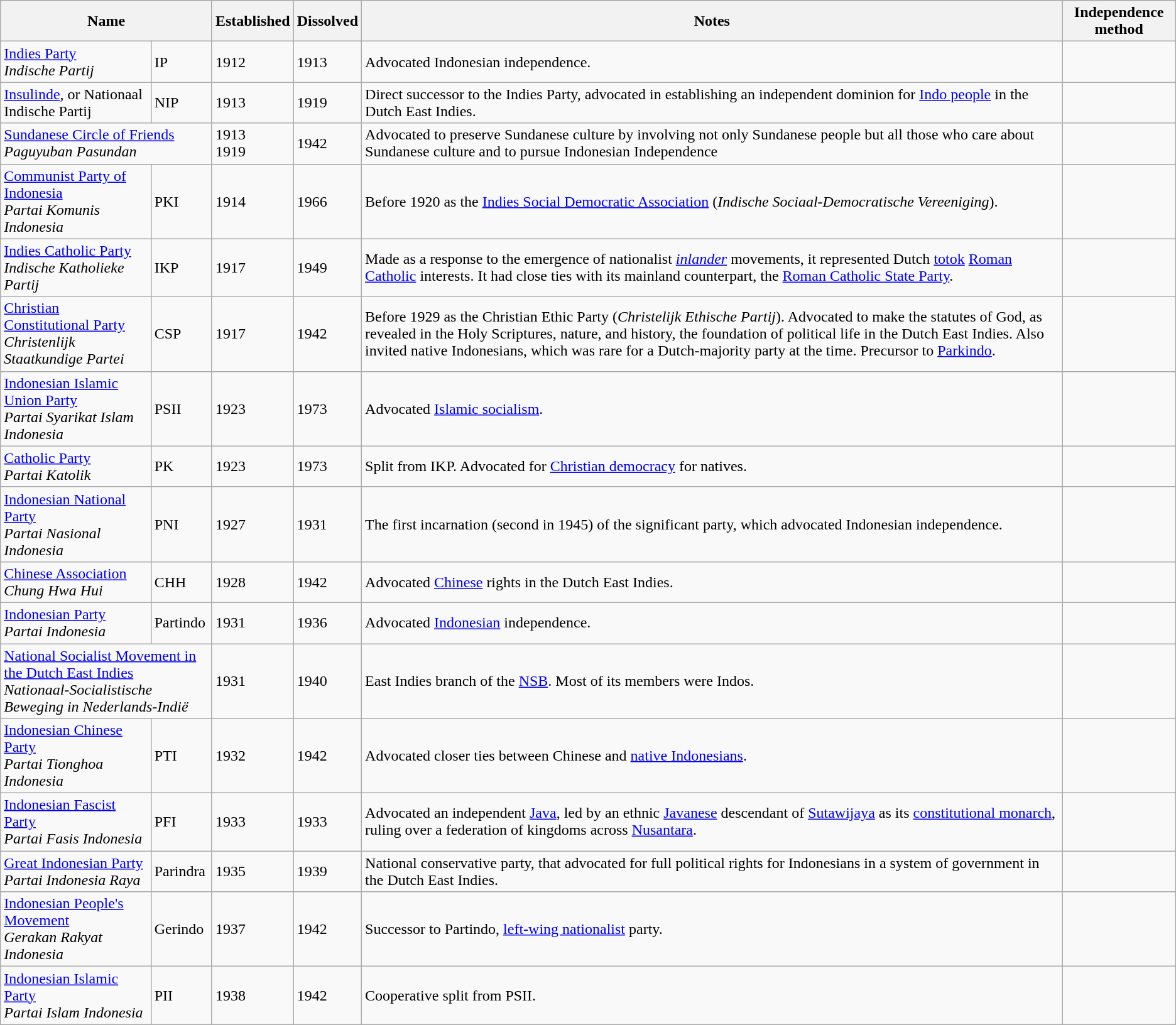<table class="wikitable sortable">
<tr>
<th colspan="2" class="unsortable">Name</th>
<th>Established</th>
<th>Dissolved</th>
<th class="unsortable">Notes</th>
<th>Independence method</th>
</tr>
<tr>
<td><a href='#'>Indies Party</a><br><em>Indische Partij</em></td>
<td>IP</td>
<td>1912</td>
<td>1913</td>
<td>Advocated Indonesian independence.</td>
<td></td>
</tr>
<tr>
<td><a href='#'>Insulinde</a>, or Nationaal Indische Partij</td>
<td>NIP</td>
<td>1913</td>
<td>1919</td>
<td>Direct successor to the Indies Party, advocated in establishing an independent dominion for <a href='#'>Indo people</a> in the Dutch East Indies.</td>
<td></td>
</tr>
<tr>
<td colspan="2"><a href='#'>Sundanese Circle of Friends</a><br><em>Paguyuban Pasundan</em></td>
<td>1913 <br>1919</td>
<td>1942</td>
<td>Advocated to preserve Sundanese culture by involving not only Sundanese people but all those who care about Sundanese culture and to pursue Indonesian Independence</td>
<td></td>
</tr>
<tr>
<td><a href='#'>Communist Party of Indonesia</a><br><em>Partai Komunis Indonesia</em></td>
<td>PKI</td>
<td>1914</td>
<td>1966</td>
<td>Before 1920 as the <a href='#'>Indies Social Democratic Association</a> (<em>Indische Sociaal-Democratische Vereeniging</em>).</td>
<td></td>
</tr>
<tr>
<td><a href='#'>Indies Catholic Party</a> <br><em>Indische Katholieke Partij</em></td>
<td>IKP</td>
<td>1917</td>
<td>1949</td>
<td>Made as a response to the emergence of nationalist <em><a href='#'>inlander</a></em> movements, it represented Dutch <a href='#'>totok</a> <a href='#'>Roman Catholic</a> interests. It had close ties with its mainland counterpart, the <a href='#'>Roman Catholic State Party</a>.</td>
<td></td>
</tr>
<tr>
<td><a href='#'>Christian Constitutional Party</a> <br><em>Christenlijk Staatkundige Partei</em></td>
<td>CSP</td>
<td>1917</td>
<td>1942</td>
<td>Before 1929 as the Christian Ethic Party (<em>Christelijk Ethische Partij</em>). Advocated to make the statutes of God, as revealed in the Holy Scriptures, nature, and history, the foundation of political life in the Dutch East Indies. Also invited native Indonesians, which was rare for a Dutch-majority party at the time. Precursor to <a href='#'>Parkindo</a>.</td>
<td></td>
</tr>
<tr>
<td><a href='#'>Indonesian Islamic Union Party</a><br><em>Partai Syarikat Islam Indonesia</em></td>
<td>PSII</td>
<td>1923</td>
<td>1973</td>
<td>Advocated <a href='#'>Islamic socialism</a>.</td>
<td></td>
</tr>
<tr>
<td><a href='#'>Catholic Party</a> <br><em>Partai Katolik</em></td>
<td>PK</td>
<td>1923</td>
<td>1973</td>
<td>Split from IKP. Advocated for <a href='#'>Christian democracy</a> for natives.</td>
<td></td>
</tr>
<tr>
<td><a href='#'>Indonesian National Party</a><br><em>Partai Nasional Indonesia</em></td>
<td>PNI</td>
<td>1927</td>
<td>1931</td>
<td>The first incarnation (second in 1945) of the significant party, which advocated Indonesian independence.</td>
<td></td>
</tr>
<tr>
<td><a href='#'>Chinese Association</a><br><em>Chung Hwa Hui</em></td>
<td>CHH</td>
<td>1928</td>
<td>1942</td>
<td>Advocated <a href='#'>Chinese</a> rights in the Dutch East Indies.</td>
<td></td>
</tr>
<tr>
<td><a href='#'>Indonesian Party</a><br><em>Partai Indonesia</em></td>
<td>Partindo</td>
<td>1931</td>
<td>1936</td>
<td>Advocated <a href='#'>Indonesian</a> independence.</td>
<td></td>
</tr>
<tr>
<td colspan="2"><a href='#'>National Socialist Movement in the Dutch East Indies</a><br><em>Nationaal-Socialistische Beweging in Nederlands-Indië</em></td>
<td>1931</td>
<td>1940</td>
<td>East Indies branch of the <a href='#'>NSB</a>. Most of its members were Indos.</td>
<td></td>
</tr>
<tr>
<td><a href='#'>Indonesian Chinese Party</a><br><em>Partai Tionghoa Indonesia</em></td>
<td>PTI</td>
<td>1932</td>
<td>1942</td>
<td>Advocated closer ties between Chinese and <a href='#'>native Indonesians</a>.</td>
<td></td>
</tr>
<tr>
<td><a href='#'>Indonesian Fascist Party</a><br><em>Partai Fasis Indonesia</em></td>
<td>PFI</td>
<td>1933</td>
<td>1933</td>
<td>Advocated an independent <a href='#'>Java</a>, led by an ethnic <a href='#'>Javanese</a> descendant of <a href='#'>Sutawijaya</a> as its <a href='#'>constitutional monarch</a>, ruling over a federation of kingdoms across <a href='#'>Nusantara</a>.</td>
<td></td>
</tr>
<tr>
<td><a href='#'>Great Indonesian Party</a><br><em>Partai Indonesia Raya</em></td>
<td>Parindra</td>
<td>1935</td>
<td>1939</td>
<td>National conservative party, that advocated for full political rights for Indonesians in a system of government in the Dutch East Indies.</td>
<td></td>
</tr>
<tr>
<td><a href='#'>Indonesian People's Movement</a><br><em>Gerakan Rakyat Indonesia</em></td>
<td>Gerindo</td>
<td>1937</td>
<td>1942</td>
<td>Successor to Partindo, <a href='#'>left-wing nationalist</a> party.</td>
<td></td>
</tr>
<tr>
<td><a href='#'>Indonesian Islamic Party</a><br><em>Partai Islam Indonesia</em></td>
<td>PII</td>
<td>1938</td>
<td>1942</td>
<td>Cooperative split from PSII.</td>
<td></td>
</tr>
</table>
